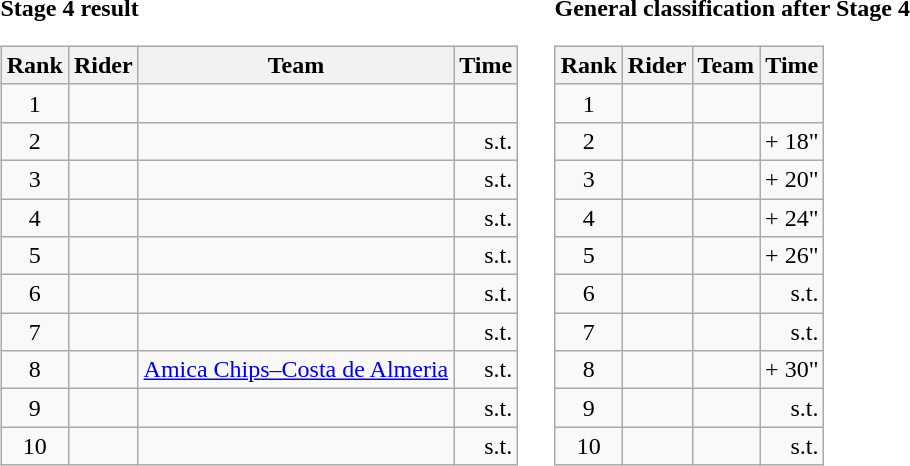<table>
<tr>
<td><strong>Stage 4 result</strong><br><table class="wikitable">
<tr>
<th scope="col">Rank</th>
<th scope="col">Rider</th>
<th scope="col">Team</th>
<th scope="col">Time</th>
</tr>
<tr>
<td style="text-align:center;">1</td>
<td></td>
<td></td>
<td style="text-align:right;"></td>
</tr>
<tr>
<td style="text-align:center;">2</td>
<td></td>
<td></td>
<td style="text-align:right;">s.t.</td>
</tr>
<tr>
<td style="text-align:center;">3</td>
<td></td>
<td></td>
<td style="text-align:right;">s.t.</td>
</tr>
<tr>
<td style="text-align:center;">4</td>
<td></td>
<td></td>
<td style="text-align:right;">s.t.</td>
</tr>
<tr>
<td style="text-align:center;">5</td>
<td></td>
<td></td>
<td style="text-align:right;">s.t.</td>
</tr>
<tr>
<td style="text-align:center;">6</td>
<td></td>
<td></td>
<td style="text-align:right;">s.t.</td>
</tr>
<tr>
<td style="text-align:center;">7</td>
<td></td>
<td></td>
<td style="text-align:right;">s.t.</td>
</tr>
<tr>
<td style="text-align:center;">8</td>
<td></td>
<td><a href='#'>Amica Chips–Costa de Almeria</a></td>
<td style="text-align:right;">s.t.</td>
</tr>
<tr>
<td style="text-align:center;">9</td>
<td></td>
<td></td>
<td style="text-align:right;">s.t.</td>
</tr>
<tr>
<td style="text-align:center;">10</td>
<td></td>
<td></td>
<td style="text-align:right;">s.t.</td>
</tr>
</table>
</td>
<td></td>
<td><strong>General classification after Stage 4</strong><br><table class="wikitable">
<tr>
<th scope="col">Rank</th>
<th scope="col">Rider</th>
<th scope="col">Team</th>
<th scope="col">Time</th>
</tr>
<tr>
<td style="text-align:center;">1</td>
<td></td>
<td></td>
<td style="text-align:right;"></td>
</tr>
<tr>
<td style="text-align:center;">2</td>
<td></td>
<td></td>
<td style="text-align:right;">+ 18"</td>
</tr>
<tr>
<td style="text-align:center;">3</td>
<td></td>
<td></td>
<td style="text-align:right;">+ 20"</td>
</tr>
<tr>
<td style="text-align:center;">4</td>
<td></td>
<td></td>
<td style="text-align:right;">+ 24"</td>
</tr>
<tr>
<td style="text-align:center;">5</td>
<td></td>
<td></td>
<td style="text-align:right;">+ 26"</td>
</tr>
<tr>
<td style="text-align:center;">6</td>
<td></td>
<td></td>
<td style="text-align:right;">s.t.</td>
</tr>
<tr>
<td style="text-align:center;">7</td>
<td></td>
<td></td>
<td style="text-align:right;">s.t.</td>
</tr>
<tr>
<td style="text-align:center;">8</td>
<td></td>
<td></td>
<td style="text-align:right;">+ 30"</td>
</tr>
<tr>
<td style="text-align:center;">9</td>
<td></td>
<td></td>
<td style="text-align:right;">s.t.</td>
</tr>
<tr>
<td style="text-align:center;">10</td>
<td></td>
<td></td>
<td style="text-align:right;">s.t.</td>
</tr>
</table>
</td>
</tr>
</table>
